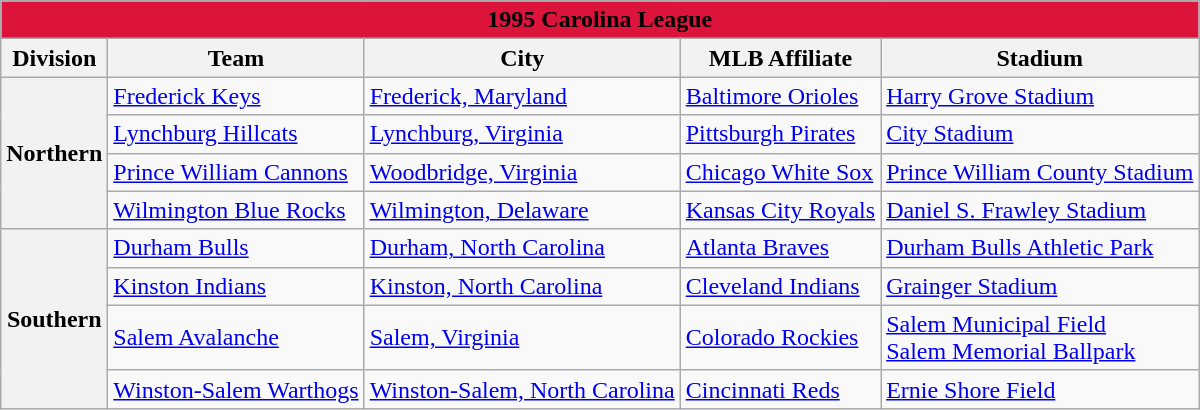<table class="wikitable" style="width:auto">
<tr>
<td bgcolor="#DC143C" align="center" colspan="7"><strong><span>1995 Carolina League</span></strong></td>
</tr>
<tr>
<th>Division</th>
<th>Team</th>
<th>City</th>
<th>MLB Affiliate</th>
<th>Stadium</th>
</tr>
<tr>
<th rowspan="4">Northern</th>
<td><a href='#'>Frederick Keys</a></td>
<td><a href='#'>Frederick, Maryland</a></td>
<td><a href='#'>Baltimore Orioles</a></td>
<td><a href='#'>Harry Grove Stadium</a></td>
</tr>
<tr>
<td><a href='#'>Lynchburg Hillcats</a></td>
<td><a href='#'>Lynchburg, Virginia</a></td>
<td><a href='#'>Pittsburgh Pirates</a></td>
<td><a href='#'>City Stadium</a></td>
</tr>
<tr>
<td><a href='#'>Prince William Cannons</a></td>
<td><a href='#'>Woodbridge, Virginia</a></td>
<td><a href='#'>Chicago White Sox</a></td>
<td><a href='#'>Prince William County Stadium</a></td>
</tr>
<tr>
<td><a href='#'>Wilmington Blue Rocks</a></td>
<td><a href='#'>Wilmington, Delaware</a></td>
<td><a href='#'>Kansas City Royals</a></td>
<td><a href='#'>Daniel S. Frawley Stadium</a></td>
</tr>
<tr>
<th rowspan="4">Southern</th>
<td><a href='#'>Durham Bulls</a></td>
<td><a href='#'>Durham, North Carolina</a></td>
<td><a href='#'>Atlanta Braves</a></td>
<td><a href='#'>Durham Bulls Athletic Park</a></td>
</tr>
<tr>
<td><a href='#'>Kinston Indians</a></td>
<td><a href='#'>Kinston, North Carolina</a></td>
<td><a href='#'>Cleveland Indians</a></td>
<td><a href='#'>Grainger Stadium</a></td>
</tr>
<tr>
<td><a href='#'>Salem Avalanche</a></td>
<td><a href='#'>Salem, Virginia</a></td>
<td><a href='#'>Colorado Rockies</a></td>
<td><a href='#'>Salem Municipal Field</a> <br> <a href='#'>Salem Memorial Ballpark</a></td>
</tr>
<tr>
<td><a href='#'>Winston-Salem Warthogs</a></td>
<td><a href='#'>Winston-Salem, North Carolina</a></td>
<td><a href='#'>Cincinnati Reds</a></td>
<td><a href='#'>Ernie Shore Field</a></td>
</tr>
</table>
